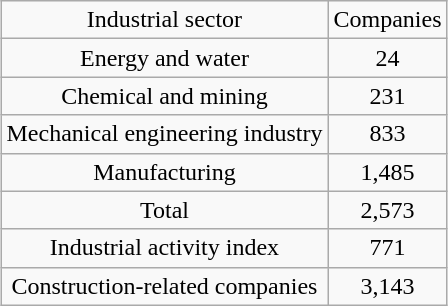<table class="sortable wikitable" style="text-align:center; margin:auto;">
<tr>
<td>Industrial sector</td>
<td>Companies</td>
</tr>
<tr>
<td>Energy and water</td>
<td>24</td>
</tr>
<tr>
<td>Chemical and mining</td>
<td>231</td>
</tr>
<tr>
<td>Mechanical engineering industry</td>
<td>833</td>
</tr>
<tr>
<td>Manufacturing</td>
<td>1,485</td>
</tr>
<tr>
<td>Total</td>
<td>2,573</td>
</tr>
<tr>
<td>Industrial activity index</td>
<td>771</td>
</tr>
<tr>
<td>Construction-related companies</td>
<td>3,143</td>
</tr>
</table>
